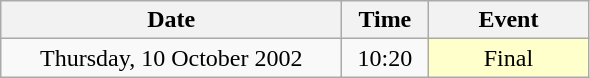<table class = "wikitable" style="text-align:center;">
<tr>
<th width=220>Date</th>
<th width=50>Time</th>
<th width=100>Event</th>
</tr>
<tr>
<td>Thursday, 10 October 2002</td>
<td>10:20</td>
<td bgcolor=ffffcc>Final</td>
</tr>
</table>
